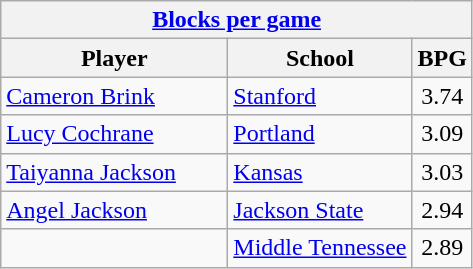<table class="wikitable sortable style="text-align: center;">
<tr>
<th colspan=3><a href='#'>Blocks per game</a></th>
</tr>
<tr>
<th style=width:9em>Player</th>
<th>School</th>
<th style=width:1em>BPG</th>
</tr>
<tr>
<td><a href='#'>Cameron Brink</a></td>
<td><a href='#'>Stanford</a></td>
<td align=center>3.74</td>
</tr>
<tr>
<td><a href='#'>Lucy Cochrane</a></td>
<td><a href='#'>Portland</a></td>
<td align=center>3.09</td>
</tr>
<tr>
<td><a href='#'>Taiyanna Jackson</a></td>
<td><a href='#'>Kansas</a></td>
<td align=center>3.03</td>
</tr>
<tr>
<td><a href='#'>Angel Jackson</a></td>
<td><a href='#'>Jackson State</a></td>
<td align=center>2.94</td>
</tr>
<tr>
<td></td>
<td><a href='#'>Middle Tennessee</a></td>
<td align=center>2.89</td>
</tr>
</table>
